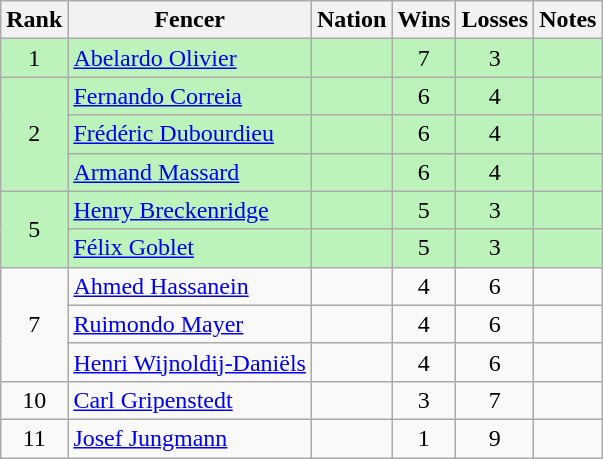<table class="wikitable sortable" style="text-align:center">
<tr>
<th>Rank</th>
<th>Fencer</th>
<th>Nation</th>
<th>Wins</th>
<th>Losses</th>
<th>Notes</th>
</tr>
<tr bgcolor=bbf3bb>
<td>1</td>
<td align=left><a href='#'>Abelardo Olivier</a></td>
<td align=left></td>
<td>7</td>
<td>3</td>
<td></td>
</tr>
<tr bgcolor=bbf3bb>
<td rowspan=3>2</td>
<td align=left><a href='#'>Fernando Correia</a></td>
<td align=left></td>
<td>6</td>
<td>4</td>
<td></td>
</tr>
<tr bgcolor=bbf3bb>
<td align=left><a href='#'>Frédéric Dubourdieu</a></td>
<td align=left></td>
<td>6</td>
<td>4</td>
<td></td>
</tr>
<tr bgcolor=bbf3bb>
<td align=left><a href='#'>Armand Massard</a></td>
<td align=left></td>
<td>6</td>
<td>4</td>
<td></td>
</tr>
<tr bgcolor=bbf3bb>
<td rowspan=2>5</td>
<td align=left><a href='#'>Henry Breckenridge</a></td>
<td align=left></td>
<td>5</td>
<td>3</td>
<td></td>
</tr>
<tr bgcolor=bbf3bb>
<td align=left><a href='#'>Félix Goblet</a></td>
<td align=left></td>
<td>5</td>
<td>3</td>
<td></td>
</tr>
<tr>
<td rowspan=3>7</td>
<td align=left><a href='#'>Ahmed Hassanein</a></td>
<td align=left></td>
<td>4</td>
<td>6</td>
<td></td>
</tr>
<tr>
<td align=left><a href='#'>Ruimondo Mayer</a></td>
<td align=left></td>
<td>4</td>
<td>6</td>
<td></td>
</tr>
<tr>
<td align=left><a href='#'>Henri Wijnoldij-Daniëls</a></td>
<td align=left></td>
<td>4</td>
<td>6</td>
<td></td>
</tr>
<tr>
<td>10</td>
<td align=left><a href='#'>Carl Gripenstedt</a></td>
<td align=left></td>
<td>3</td>
<td>7</td>
<td></td>
</tr>
<tr>
<td>11</td>
<td align=left><a href='#'>Josef Jungmann</a></td>
<td align=left></td>
<td>1</td>
<td>9</td>
<td></td>
</tr>
</table>
